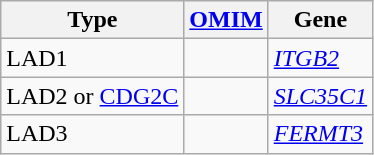<table class="wikitable">
<tr>
<th>Type</th>
<th><a href='#'>OMIM</a></th>
<th>Gene</th>
</tr>
<tr>
<td>LAD1</td>
<td></td>
<td><em><a href='#'>ITGB2</a></em></td>
</tr>
<tr>
<td>LAD2 or <a href='#'>CDG2C</a></td>
<td></td>
<td><em><a href='#'>SLC35C1</a></em></td>
</tr>
<tr>
<td>LAD3</td>
<td></td>
<td><em><a href='#'>FERMT3</a></em></td>
</tr>
</table>
